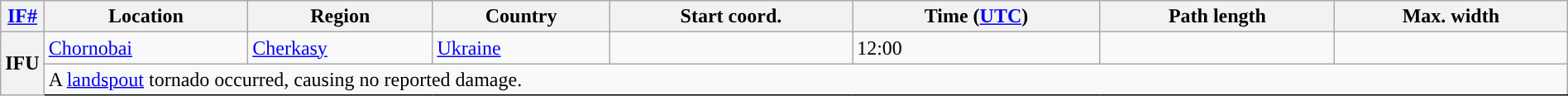<table class="wikitable sortable" style="width:100%;">
<tr>
<th scope="col" width="2%" align="center"><a href='#'>IF#</a></th>
<th scope="col" align="center" class="unsortable">Location</th>
<th scope="col" align="center" class="unsortable">Region</th>
<th scope="col" align="center">Country</th>
<th scope="col" align="center">Start coord.</th>
<th scope="col" align="center">Time (<a href='#'>UTC</a>)</th>
<th scope="col" align="center">Path length</th>
<th scope="col" align="center">Max. width</th>
</tr>
<tr>
<th scope="row" rowspan="2" style="background-color:#">IFU</th>
<td><a href='#'>Chornobai</a></td>
<td><a href='#'>Cherkasy</a></td>
<td><a href='#'>Ukraine</a></td>
<td></td>
<td>12:00</td>
<td></td>
<td></td>
</tr>
<tr class="expand-child">
<td colspan="8" style=" border-bottom: 1px solid black;">A <a href='#'>landspout</a> tornado occurred, causing no reported damage.</td>
</tr>
</table>
